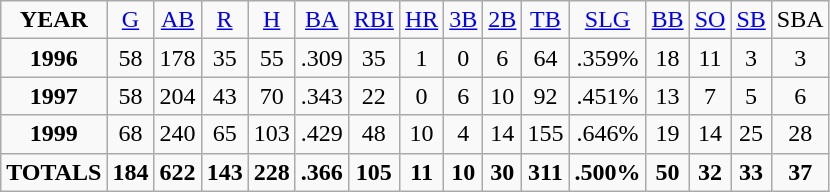<table class="wikitable">
<tr align=center>
<td><strong>YEAR</strong></td>
<td><a href='#'>G</a></td>
<td><a href='#'>AB</a></td>
<td><a href='#'>R</a></td>
<td><a href='#'>H</a></td>
<td><a href='#'>BA</a></td>
<td><a href='#'>RBI</a></td>
<td><a href='#'>HR</a></td>
<td><a href='#'>3B</a></td>
<td><a href='#'>2B</a></td>
<td><a href='#'>TB</a></td>
<td><a href='#'>SLG</a></td>
<td><a href='#'>BB</a></td>
<td><a href='#'>SO</a></td>
<td><a href='#'>SB</a></td>
<td>SBA</td>
</tr>
<tr align=center>
<td><strong>1996</strong></td>
<td>58</td>
<td>178</td>
<td>35</td>
<td>55</td>
<td>.309</td>
<td>35</td>
<td>1</td>
<td>0</td>
<td>6</td>
<td>64</td>
<td>.359%</td>
<td>18</td>
<td>11</td>
<td>3</td>
<td>3</td>
</tr>
<tr align=center>
<td><strong>1997</strong></td>
<td>58</td>
<td>204</td>
<td>43</td>
<td>70</td>
<td>.343</td>
<td>22</td>
<td>0</td>
<td>6</td>
<td>10</td>
<td>92</td>
<td>.451%</td>
<td>13</td>
<td>7</td>
<td>5</td>
<td>6</td>
</tr>
<tr align=center>
<td><strong>1999</strong></td>
<td>68</td>
<td>240</td>
<td>65</td>
<td>103</td>
<td>.429</td>
<td>48</td>
<td>10</td>
<td>4</td>
<td>14</td>
<td>155</td>
<td>.646%</td>
<td>19</td>
<td>14</td>
<td>25</td>
<td>28</td>
</tr>
<tr align=center>
<td><strong>TOTALS</strong></td>
<td><strong>184</strong></td>
<td><strong>622</strong></td>
<td><strong>143</strong></td>
<td><strong>228</strong></td>
<td><strong>.366</strong></td>
<td><strong>105</strong></td>
<td><strong>11</strong></td>
<td><strong>10</strong></td>
<td><strong>30</strong></td>
<td><strong>311</strong></td>
<td><strong>.500%</strong></td>
<td><strong>50</strong></td>
<td><strong>32</strong></td>
<td><strong>33</strong></td>
<td><strong>37</strong></td>
</tr>
</table>
